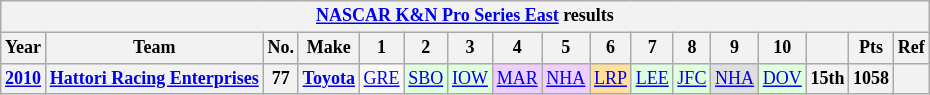<table class="wikitable" style="text-align:center; font-size:75%">
<tr>
<th colspan=17><a href='#'>NASCAR K&N Pro Series East</a> results</th>
</tr>
<tr>
<th>Year</th>
<th>Team</th>
<th>No.</th>
<th>Make</th>
<th>1</th>
<th>2</th>
<th>3</th>
<th>4</th>
<th>5</th>
<th>6</th>
<th>7</th>
<th>8</th>
<th>9</th>
<th>10</th>
<th></th>
<th>Pts</th>
<th>Ref</th>
</tr>
<tr>
<th><a href='#'>2010</a></th>
<th><a href='#'>Hattori Racing Enterprises</a></th>
<th>77</th>
<th><a href='#'>Toyota</a></th>
<td><a href='#'>GRE</a></td>
<td style="background:#DFFFDF;"><a href='#'>SBO</a><br></td>
<td style="background:#DFFFDF;"><a href='#'>IOW</a><br></td>
<td style="background:#EFCFFF;"><a href='#'>MAR</a><br></td>
<td style="background:#EFCFFF;"><a href='#'>NHA</a><br></td>
<td style="background:#FFDF9F;"><a href='#'>LRP</a><br></td>
<td style="background:#DFFFDF;"><a href='#'>LEE</a><br></td>
<td style="background:#DFFFDF;"><a href='#'>JFC</a><br></td>
<td style="background:#DFDFDF;"><a href='#'>NHA</a><br></td>
<td style="background:#DFFFDF;"><a href='#'>DOV</a><br></td>
<th>15th</th>
<th>1058</th>
<th></th>
</tr>
</table>
